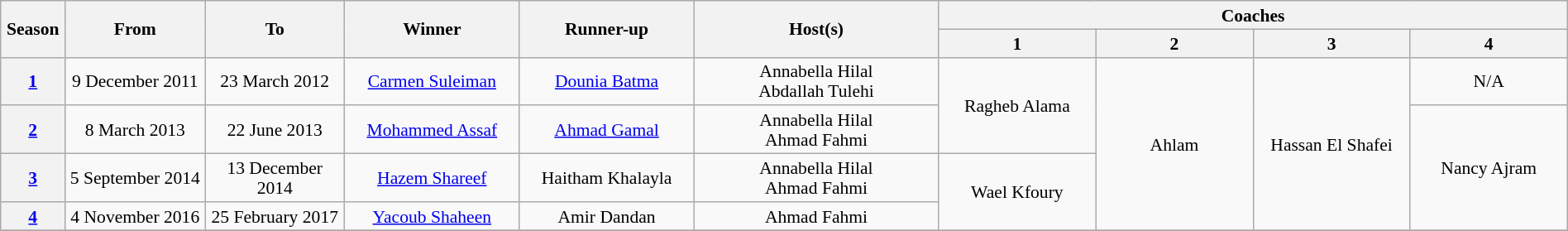<table class="wikitable" style="text-align:center; font-size:90%; line-height:16px;" width="100%">
<tr>
<th width="2%" rowspan="2" scope="col">Season</th>
<th width="8%" rowspan="2" scope="col">From</th>
<th width="8%" rowspan="2" scope="col">To</th>
<th scope="col" rowspan="2" width="10%">Winner</th>
<th scope="col" rowspan="2" width="10%">Runner-up</th>
<th scope="col" rowspan="2" width="14%">Host(s)</th>
<th scope="col" colspan="4" width="36%">Coaches</th>
</tr>
<tr>
<th width="9%">1</th>
<th width="9%">2</th>
<th width="9%">3</th>
<th width="9%">4</th>
</tr>
<tr>
<th><a href='#'>1</a></th>
<td>9 December 2011</td>
<td>23 March 2012</td>
<td><a href='#'>Carmen Suleiman</a></td>
<td><a href='#'>Dounia Batma</a></td>
<td>Annabella Hilal <br>Abdallah Tulehi</td>
<td rowspan=2>Ragheb Alama</td>
<td rowspan=4>Ahlam</td>
<td rowspan=4>Hassan El Shafei</td>
<td>N/A</td>
</tr>
<tr>
<th><a href='#'>2</a></th>
<td>8 March 2013</td>
<td>22 June 2013</td>
<td><a href='#'>Mohammed Assaf</a></td>
<td><a href='#'>Ahmad Gamal</a></td>
<td>Annabella Hilal <br> Ahmad Fahmi</td>
<td rowspan=3>Nancy Ajram</td>
</tr>
<tr>
<th><a href='#'>3</a></th>
<td>5 September 2014</td>
<td>13 December 2014</td>
<td><a href='#'>Hazem Shareef</a></td>
<td>Haitham Khalayla</td>
<td>Annabella Hilal <br> Ahmad Fahmi</td>
<td rowspan=2>Wael Kfoury</td>
</tr>
<tr>
<th><a href='#'>4</a></th>
<td>4 November 2016</td>
<td>25 February 2017</td>
<td><a href='#'>Yacoub Shaheen</a></td>
<td>Amir Dandan</td>
<td>Ahmad Fahmi</td>
</tr>
<tr>
</tr>
</table>
